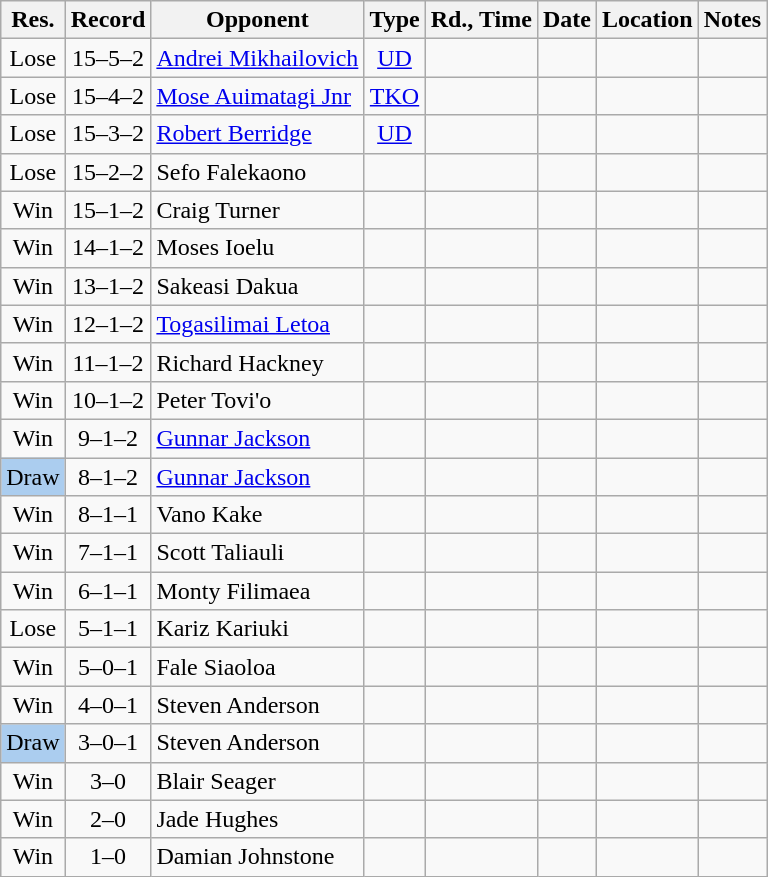<table class="wikitable" style="text-align:center">
<tr>
<th>Res.</th>
<th>Record</th>
<th>Opponent</th>
<th>Type</th>
<th>Rd., Time</th>
<th>Date</th>
<th>Location</th>
<th>Notes</th>
</tr>
<tr align=center>
<td>Lose</td>
<td>15–5–2</td>
<td align=left><a href='#'>Andrei Mikhailovich</a></td>
<td><a href='#'>UD</a></td>
<td></td>
<td></td>
<td align=left></td>
<td align=left></td>
</tr>
<tr align=center>
<td>Lose</td>
<td>15–4–2</td>
<td align=left><a href='#'>Mose Auimatagi Jnr</a></td>
<td><a href='#'>TKO</a></td>
<td></td>
<td></td>
<td align=left></td>
<td align=left></td>
</tr>
<tr align=center>
<td>Lose</td>
<td>15–3–2</td>
<td align=left><a href='#'>Robert Berridge</a></td>
<td><a href='#'>UD</a></td>
<td></td>
<td></td>
<td align=left></td>
<td align=left></td>
</tr>
<tr align=center>
<td>Lose</td>
<td>15–2–2</td>
<td align=left>Sefo Falekaono</td>
<td></td>
<td></td>
<td></td>
<td align=left></td>
<td align=left></td>
</tr>
<tr align=center>
<td>Win</td>
<td>15–1–2</td>
<td align=left>Craig Turner</td>
<td></td>
<td></td>
<td></td>
<td align=left></td>
<td align=left></td>
</tr>
<tr align=center>
<td>Win</td>
<td>14–1–2</td>
<td align=left>Moses Ioelu</td>
<td></td>
<td></td>
<td></td>
<td align=left></td>
<td align=left></td>
</tr>
<tr align=center>
<td>Win</td>
<td>13–1–2</td>
<td align=left>Sakeasi Dakua</td>
<td></td>
<td></td>
<td></td>
<td align=left></td>
<td align=left></td>
</tr>
<tr align=center>
<td>Win</td>
<td>12–1–2</td>
<td align=left><a href='#'>Togasilimai Letoa</a></td>
<td></td>
<td></td>
<td></td>
<td align=left></td>
<td align=left></td>
</tr>
<tr align=center>
<td>Win</td>
<td>11–1–2</td>
<td align=left>Richard Hackney</td>
<td></td>
<td></td>
<td></td>
<td align=left></td>
<td align=left></td>
</tr>
<tr align=center>
<td>Win</td>
<td>10–1–2</td>
<td align=left>Peter Tovi'o</td>
<td></td>
<td></td>
<td></td>
<td align=left></td>
<td align=left></td>
</tr>
<tr align=center>
<td>Win</td>
<td>9–1–2</td>
<td align=left><a href='#'>Gunnar Jackson</a></td>
<td></td>
<td></td>
<td></td>
<td align=left></td>
<td align=left></td>
</tr>
<tr align=center>
<td style="background:#abcdef;">Draw</td>
<td>8–1–2</td>
<td align=left><a href='#'>Gunnar Jackson</a></td>
<td></td>
<td></td>
<td></td>
<td align=left></td>
<td align=left></td>
</tr>
<tr align=center>
<td>Win</td>
<td>8–1–1</td>
<td align=left>Vano Kake</td>
<td></td>
<td></td>
<td></td>
<td align=left></td>
<td align=left></td>
</tr>
<tr align=center>
<td>Win</td>
<td>7–1–1</td>
<td align=left>Scott Taliauli</td>
<td></td>
<td></td>
<td></td>
<td align=left></td>
<td align=left></td>
</tr>
<tr align=center>
<td>Win</td>
<td>6–1–1</td>
<td align=left>Monty Filimaea</td>
<td></td>
<td></td>
<td></td>
<td align=left></td>
<td align=left></td>
</tr>
<tr align=center>
<td>Lose</td>
<td>5–1–1</td>
<td align=left>Kariz Kariuki</td>
<td></td>
<td></td>
<td></td>
<td align=left></td>
<td align=left></td>
</tr>
<tr align=center>
<td>Win</td>
<td>5–0–1</td>
<td align=left>Fale Siaoloa</td>
<td></td>
<td></td>
<td></td>
<td align=left></td>
<td align=left></td>
</tr>
<tr align=center>
<td>Win</td>
<td>4–0–1</td>
<td align=left>Steven Anderson</td>
<td></td>
<td></td>
<td></td>
<td align=left></td>
<td align=left></td>
</tr>
<tr align=center>
<td style="background:#abcdef;">Draw</td>
<td>3–0–1</td>
<td align=left>Steven Anderson</td>
<td></td>
<td></td>
<td></td>
<td align=left></td>
<td align=left></td>
</tr>
<tr align=center>
<td>Win</td>
<td>3–0</td>
<td align=left>Blair Seager</td>
<td></td>
<td></td>
<td></td>
<td align=left></td>
<td align=left></td>
</tr>
<tr align=center>
<td>Win</td>
<td>2–0</td>
<td align=left>Jade Hughes</td>
<td></td>
<td></td>
<td></td>
<td align=left></td>
<td align=left></td>
</tr>
<tr align=center>
<td>Win</td>
<td>1–0</td>
<td align=left>Damian Johnstone</td>
<td></td>
<td></td>
<td></td>
<td align=left></td>
<td align=left></td>
</tr>
</table>
